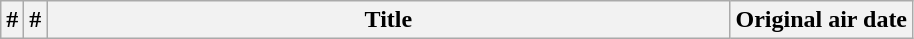<table class="wikitable plainrowheaders">
<tr>
<th>#</th>
<th>#</th>
<th style="width:28em;">Title</th>
<th>Original air date<br>











</th>
</tr>
</table>
